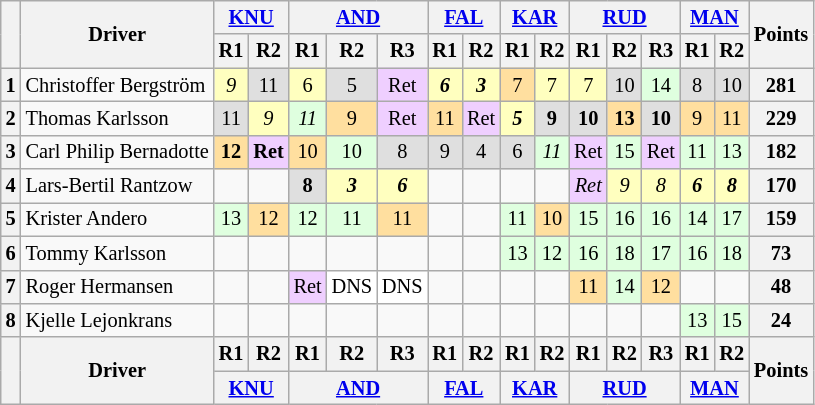<table class="wikitable" style="font-size: 85%; text-align:center;">
<tr>
<th rowspan="2"></th>
<th rowspan="2">Driver</th>
<th colspan="2"><a href='#'>KNU</a><br></th>
<th colspan="3"><a href='#'>AND</a><br></th>
<th colspan="2"><a href='#'>FAL</a><br></th>
<th colspan="2"><a href='#'>KAR</a><br></th>
<th colspan="3"><a href='#'>RUD</a><br></th>
<th colspan="2"><a href='#'>MAN</a><br></th>
<th rowspan="2">Points</th>
</tr>
<tr>
<th>R1</th>
<th>R2</th>
<th>R1</th>
<th>R2</th>
<th>R3</th>
<th>R1</th>
<th>R2</th>
<th>R1</th>
<th>R2</th>
<th>R1</th>
<th>R2</th>
<th>R3</th>
<th>R1</th>
<th>R2</th>
</tr>
<tr>
<th>1</th>
<td align="left"> Christoffer Bergström</td>
<td style="background:#ffffbf;"><em>9</em></td>
<td style="background:#dfdfdf;">11</td>
<td style="background:#ffffbf;">6</td>
<td style="background:#dfdfdf;">5</td>
<td style="background:#efcfff;">Ret</td>
<td style="background:#ffffbf;"><strong><em>6</em></strong></td>
<td style="background:#ffffbf;"><strong><em>3</em></strong></td>
<td style="background:#ffdf9f;">7</td>
<td style="background:#ffffbf;">7</td>
<td style="background:#ffffbf;">7</td>
<td style="background:#dfdfdf;">10</td>
<td style="background:#dfffdf;">14</td>
<td style="background:#dfdfdf;">8</td>
<td style="background:#dfdfdf;">10</td>
<th>281</th>
</tr>
<tr>
<th>2</th>
<td align="left"> Thomas Karlsson</td>
<td style="background:#dfdfdf;">11</td>
<td style="background:#ffffbf;"><em>9</em></td>
<td style="background:#dfffdf;"><em>11</em></td>
<td style="background:#ffdf9f;">9</td>
<td style="background:#efcfff;">Ret</td>
<td style="background:#ffdf9f;">11</td>
<td style="background:#efcfff;">Ret</td>
<td style="background:#ffffbf;"><strong><em>5</em></strong></td>
<td style="background:#dfdfdf;"><strong>9</strong></td>
<td style="background:#dfdfdf;"><strong>10</strong></td>
<td style="background:#ffdf9f;"><strong>13</strong></td>
<td style="background:#dfdfdf;"><strong>10</strong></td>
<td style="background:#ffdf9f;">9</td>
<td style="background:#ffdf9f;">11</td>
<th>229</th>
</tr>
<tr>
<th>3</th>
<td align="left"> Carl Philip Bernadotte</td>
<td style="background:#ffdf9f;"><strong>12</strong></td>
<td style="background:#efcfff;"><strong>Ret</strong></td>
<td style="background:#ffdf9f;">10</td>
<td style="background:#dfffdf;">10</td>
<td style="background:#dfdfdf;">8</td>
<td style="background:#dfdfdf;">9</td>
<td style="background:#dfdfdf;">4</td>
<td style="background:#dfdfdf;">6</td>
<td style="background:#dfffdf;"><em>11</em></td>
<td style="background:#efcfff;">Ret</td>
<td style="background:#dfffdf;">15</td>
<td style="background:#efcfff;">Ret</td>
<td style="background:#dfffdf;">11</td>
<td style="background:#dfffdf;">13</td>
<th>182</th>
</tr>
<tr>
<th>4</th>
<td align="left"> Lars-Bertil Rantzow</td>
<td></td>
<td></td>
<td style="background:#dfdfdf;"><strong>8</strong></td>
<td style="background:#ffffbf;"><strong><em>3</em></strong></td>
<td style="background:#ffffbf;"><strong><em>6</em></strong></td>
<td></td>
<td></td>
<td></td>
<td></td>
<td style="background:#efcfff;"><em>Ret</em></td>
<td style="background:#ffffbf;"><em>9</em></td>
<td style="background:#ffffbf;"><em>8</em></td>
<td style="background:#ffffbf;"><strong><em>6</em></strong></td>
<td style="background:#ffffbf;"><strong><em>8</em></strong></td>
<th>170</th>
</tr>
<tr>
<th>5</th>
<td align="left"> Krister Andero</td>
<td style="background:#dfffdf;">13</td>
<td style="background:#ffdf9f;">12</td>
<td style="background:#dfffdf;">12</td>
<td style="background:#dfffdf;">11</td>
<td style="background:#ffdf9f;">11</td>
<td></td>
<td></td>
<td style="background:#dfffdf;">11</td>
<td style="background:#ffdf9f;">10</td>
<td style="background:#dfffdf;">15</td>
<td style="background:#dfffdf;">16</td>
<td style="background:#dfffdf;">16</td>
<td style="background:#dfffdf;">14</td>
<td style="background:#dfffdf;">17</td>
<th>159</th>
</tr>
<tr>
<th>6</th>
<td align="left"> Tommy Karlsson</td>
<td></td>
<td></td>
<td></td>
<td></td>
<td></td>
<td></td>
<td></td>
<td style="background:#dfffdf;">13</td>
<td style="background:#dfffdf;">12</td>
<td style="background:#dfffdf;">16</td>
<td style="background:#dfffdf;">18</td>
<td style="background:#dfffdf;">17</td>
<td style="background:#dfffdf;">16</td>
<td style="background:#dfffdf;">18</td>
<th>73</th>
</tr>
<tr>
<th>7</th>
<td align="left"> Roger Hermansen</td>
<td></td>
<td></td>
<td style="background:#efcfff;">Ret</td>
<td style="background:#ffffff;">DNS</td>
<td style="background:#ffffff;">DNS</td>
<td></td>
<td></td>
<td></td>
<td></td>
<td style="background:#ffdf9f;">11</td>
<td style="background:#dfffdf;">14</td>
<td style="background:#ffdf9f;">12</td>
<td></td>
<td></td>
<th>48</th>
</tr>
<tr>
<th>8</th>
<td align="left"> Kjelle Lejonkrans</td>
<td></td>
<td></td>
<td></td>
<td></td>
<td></td>
<td></td>
<td></td>
<td></td>
<td></td>
<td></td>
<td></td>
<td></td>
<td style="background:#dfffdf;">13</td>
<td style="background:#dfffdf;">15</td>
<th>24</th>
</tr>
<tr>
<th rowspan="2"></th>
<th rowspan="2">Driver</th>
<th>R1</th>
<th>R2</th>
<th>R1</th>
<th>R2</th>
<th>R3</th>
<th>R1</th>
<th>R2</th>
<th>R1</th>
<th>R2</th>
<th>R1</th>
<th>R2</th>
<th>R3</th>
<th>R1</th>
<th>R2</th>
<th rowspan="2">Points</th>
</tr>
<tr>
<th colspan="2"><a href='#'>KNU</a><br></th>
<th colspan="3"><a href='#'>AND</a><br></th>
<th colspan="2"><a href='#'>FAL</a><br></th>
<th colspan="2"><a href='#'>KAR</a><br></th>
<th colspan="3"><a href='#'>RUD</a><br></th>
<th colspan="2"><a href='#'>MAN</a><br></th>
</tr>
</table>
